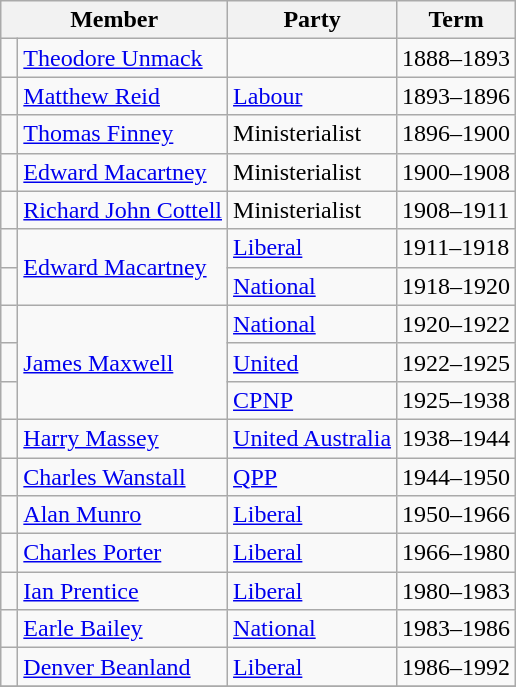<table class="wikitable">
<tr>
<th colspan="2">Member</th>
<th>Party</th>
<th>Term</th>
</tr>
<tr>
<td> </td>
<td><a href='#'>Theodore Unmack</a></td>
<td></td>
<td>1888–1893</td>
</tr>
<tr>
<td></td>
<td><a href='#'>Matthew Reid</a></td>
<td><a href='#'>Labour</a></td>
<td>1893–1896</td>
</tr>
<tr>
<td></td>
<td><a href='#'>Thomas Finney</a></td>
<td>Ministerialist</td>
<td>1896–1900</td>
</tr>
<tr>
<td></td>
<td><a href='#'>Edward Macartney</a></td>
<td>Ministerialist</td>
<td>1900–1908</td>
</tr>
<tr>
<td></td>
<td><a href='#'>Richard John Cottell</a></td>
<td>Ministerialist</td>
<td>1908–1911</td>
</tr>
<tr>
<td></td>
<td rowspan=2><a href='#'>Edward Macartney</a></td>
<td><a href='#'>Liberal</a></td>
<td>1911–1918</td>
</tr>
<tr>
<td></td>
<td><a href='#'>National</a></td>
<td>1918–1920</td>
</tr>
<tr>
<td></td>
<td rowspan=3><a href='#'>James Maxwell</a></td>
<td><a href='#'>National</a></td>
<td>1920–1922</td>
</tr>
<tr>
<td></td>
<td><a href='#'>United</a></td>
<td>1922–1925</td>
</tr>
<tr>
<td></td>
<td><a href='#'>CPNP</a></td>
<td>1925–1938</td>
</tr>
<tr>
<td></td>
<td><a href='#'>Harry Massey</a></td>
<td><a href='#'>United Australia</a></td>
<td>1938–1944</td>
</tr>
<tr>
<td></td>
<td><a href='#'>Charles Wanstall</a></td>
<td><a href='#'>QPP</a></td>
<td>1944–1950</td>
</tr>
<tr>
<td></td>
<td><a href='#'>Alan Munro</a></td>
<td><a href='#'>Liberal</a></td>
<td>1950–1966</td>
</tr>
<tr>
<td></td>
<td><a href='#'>Charles Porter</a></td>
<td><a href='#'>Liberal</a></td>
<td>1966–1980</td>
</tr>
<tr>
<td></td>
<td><a href='#'>Ian Prentice</a></td>
<td><a href='#'>Liberal</a></td>
<td>1980–1983</td>
</tr>
<tr>
<td></td>
<td><a href='#'>Earle Bailey</a></td>
<td><a href='#'>National</a></td>
<td>1983–1986</td>
</tr>
<tr>
<td></td>
<td><a href='#'>Denver Beanland</a></td>
<td><a href='#'>Liberal</a></td>
<td>1986–1992</td>
</tr>
<tr>
</tr>
</table>
